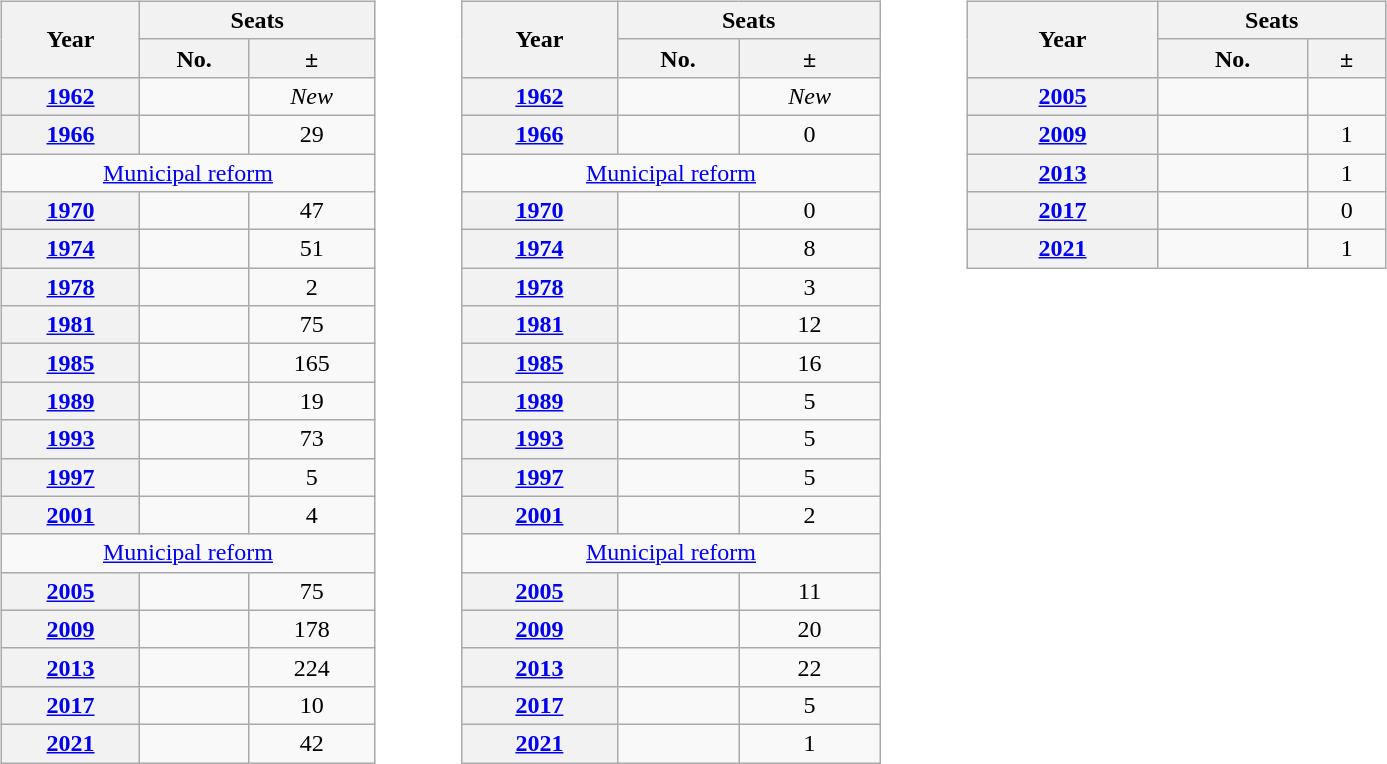<table>
<tr>
<td valign="top"><br><table class="wikitable" width="250px" style="text-align: center">
<tr>
<th rowspan="2">Year</th>
<th colspan="2">Seats</th>
</tr>
<tr>
<th>No.</th>
<th>±</th>
</tr>
<tr>
<th><a href='#'>1962</a></th>
<td></td>
<td><em>New</em></td>
</tr>
<tr>
<th><a href='#'>1966</a></th>
<td></td>
<td> 29</td>
</tr>
<tr>
<td colspan=3><a href='#'>Municipal reform</a></td>
</tr>
<tr>
<th><a href='#'>1970</a></th>
<td></td>
<td> 47</td>
</tr>
<tr>
<th><a href='#'>1974</a></th>
<td></td>
<td> 51</td>
</tr>
<tr>
<th><a href='#'>1978</a></th>
<td></td>
<td> 2</td>
</tr>
<tr>
<th><a href='#'>1981</a></th>
<td></td>
<td> 75</td>
</tr>
<tr>
<th><a href='#'>1985</a></th>
<td></td>
<td> 165</td>
</tr>
<tr>
<th><a href='#'>1989</a></th>
<td></td>
<td> 19</td>
</tr>
<tr>
<th><a href='#'>1993</a></th>
<td></td>
<td> 73</td>
</tr>
<tr>
<th><a href='#'>1997</a></th>
<td></td>
<td> 5</td>
</tr>
<tr>
<th><a href='#'>2001</a></th>
<td></td>
<td> 4</td>
</tr>
<tr>
<td colspan=3><a href='#'>Municipal reform</a></td>
</tr>
<tr>
<th><a href='#'>2005</a></th>
<td></td>
<td> 75</td>
</tr>
<tr>
<th><a href='#'>2009</a></th>
<td></td>
<td> 178</td>
</tr>
<tr>
<th><a href='#'>2013</a></th>
<td></td>
<td> 224</td>
</tr>
<tr>
<th><a href='#'>2017</a></th>
<td></td>
<td> 10</td>
</tr>
<tr>
<th><a href='#'>2021</a></th>
<td></td>
<td> 42</td>
</tr>
</table>
</td>
<td width="33"> </td>
<td valign="top"><br><table class="wikitable" width="280px" style="text-align: center">
<tr>
<th rowspan="2">Year</th>
<th colspan="2">Seats</th>
</tr>
<tr>
<th>No.</th>
<th>±</th>
</tr>
<tr>
<th><a href='#'>1962</a></th>
<td></td>
<td><em>New</em></td>
</tr>
<tr>
<th><a href='#'>1966</a></th>
<td></td>
<td> 0</td>
</tr>
<tr>
<td colspan=3><a href='#'>Municipal reform</a></td>
</tr>
<tr>
<th><a href='#'>1970</a></th>
<td></td>
<td> 0</td>
</tr>
<tr>
<th><a href='#'>1974</a></th>
<td></td>
<td> 8</td>
</tr>
<tr>
<th><a href='#'>1978</a></th>
<td></td>
<td> 3</td>
</tr>
<tr>
<th><a href='#'>1981</a></th>
<td></td>
<td> 12</td>
</tr>
<tr>
<th><a href='#'>1985</a></th>
<td></td>
<td> 16</td>
</tr>
<tr>
<th><a href='#'>1989</a></th>
<td></td>
<td> 5</td>
</tr>
<tr>
<th><a href='#'>1993</a></th>
<td></td>
<td> 5</td>
</tr>
<tr>
<th><a href='#'>1997</a></th>
<td></td>
<td> 5</td>
</tr>
<tr>
<th><a href='#'>2001</a></th>
<td></td>
<td> 2</td>
</tr>
<tr>
<td colspan=3><a href='#'>Municipal reform</a></td>
</tr>
<tr>
<th><a href='#'>2005</a></th>
<td></td>
<td> 11</td>
</tr>
<tr>
<th><a href='#'>2009</a></th>
<td></td>
<td> 20</td>
</tr>
<tr>
<th><a href='#'>2013</a></th>
<td></td>
<td> 22</td>
</tr>
<tr>
<th><a href='#'>2017</a></th>
<td></td>
<td> 5</td>
</tr>
<tr>
<th><a href='#'>2021</a></th>
<td></td>
<td> 1</td>
</tr>
</table>
</td>
<td width="33"> </td>
<td valign="top"><br><table class="wikitable" width="280px" style="text-align: center">
<tr>
<th rowspan="2">Year</th>
<th colspan="2">Seats</th>
</tr>
<tr>
<th>No.</th>
<th>±</th>
</tr>
<tr>
<th><a href='#'>2005</a></th>
<td></td>
<td></td>
</tr>
<tr>
<th><a href='#'>2009</a></th>
<td></td>
<td> 1</td>
</tr>
<tr>
<th><a href='#'>2013</a></th>
<td></td>
<td> 1</td>
</tr>
<tr>
<th><a href='#'>2017</a></th>
<td></td>
<td> 0</td>
</tr>
<tr>
<th><a href='#'>2021</a></th>
<td></td>
<td> 1</td>
</tr>
</table>
</td>
</tr>
</table>
